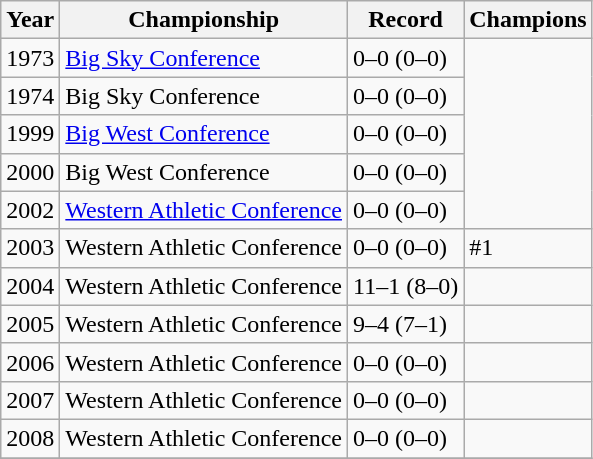<table class="wikitable">
<tr>
<th>Year</th>
<th>Championship</th>
<th>Record</th>
<th>Champions</th>
</tr>
<tr>
<td>1973</td>
<td><a href='#'>Big Sky Conference</a></td>
<td>0–0 (0–0)</td>
</tr>
<tr>
<td>1974</td>
<td>Big Sky Conference</td>
<td>0–0 (0–0)</td>
</tr>
<tr>
<td>1999</td>
<td><a href='#'>Big West Conference</a></td>
<td>0–0 (0–0)</td>
</tr>
<tr>
<td>2000</td>
<td>Big West Conference</td>
<td>0–0 (0–0)</td>
</tr>
<tr>
<td>2002</td>
<td><a href='#'>Western Athletic Conference</a></td>
<td>0–0 (0–0)</td>
</tr>
<tr>
<td>2003</td>
<td>Western Athletic Conference</td>
<td>0–0 (0–0)</td>
<td>#1</td>
</tr>
<tr>
<td>2004</td>
<td>Western Athletic Conference</td>
<td>11–1 (8–0)</td>
</tr>
<tr>
<td>2005</td>
<td>Western Athletic Conference</td>
<td>9–4 (7–1)</td>
<td></td>
</tr>
<tr>
<td>2006</td>
<td>Western Athletic Conference</td>
<td>0–0 (0–0)</td>
<td></td>
</tr>
<tr>
<td>2007</td>
<td>Western Athletic Conference</td>
<td>0–0 (0–0)</td>
<td></td>
</tr>
<tr>
<td>2008</td>
<td>Western Athletic Conference</td>
<td>0–0 (0–0)</td>
<td></td>
</tr>
<tr>
</tr>
</table>
